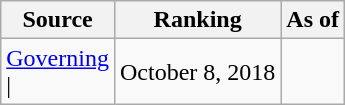<table class="wikitable" style="text-align:center">
<tr>
<th>Source</th>
<th>Ranking</th>
<th>As of</th>
</tr>
<tr>
<td align=left><a href='#'>Governing</a><br>| </td>
<td>October 8, 2018</td>
</tr>
</table>
